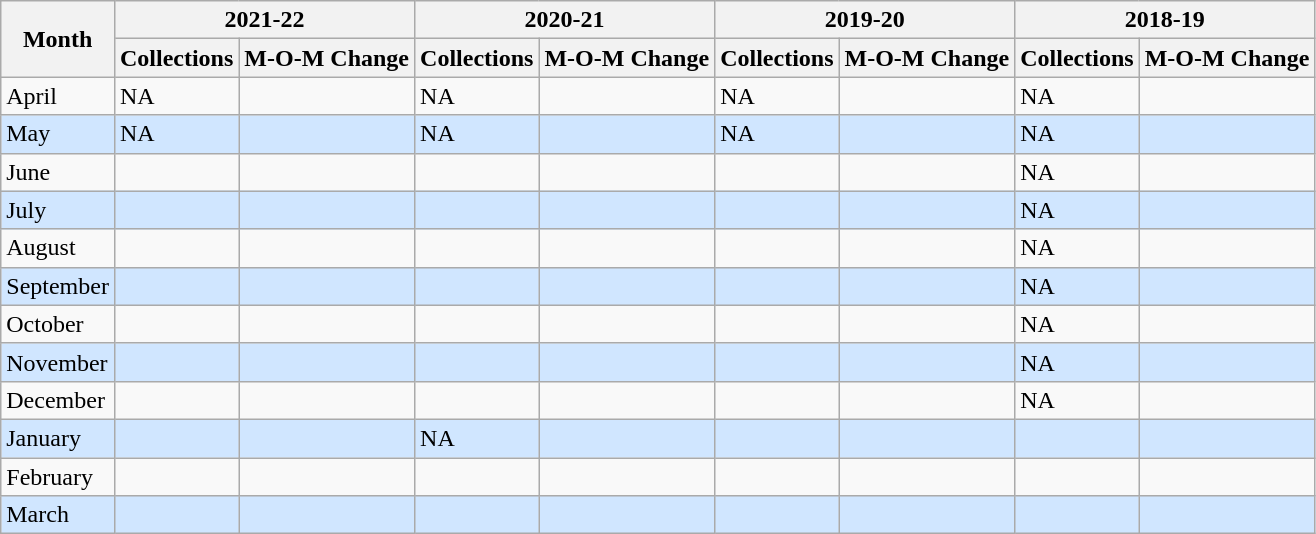<table class="wikitable sortable">
<tr>
<th rowspan="2">Month</th>
<th colspan=2>2021-22</th>
<th colspan=2>2020-21</th>
<th colspan=2>2019-20</th>
<th colspan=2>2018-19</th>
</tr>
<tr>
<th>Collections</th>
<th>M-O-M Change</th>
<th>Collections</th>
<th>M-O-M Change</th>
<th>Collections</th>
<th>M-O-M Change</th>
<th>Collections</th>
<th>M-O-M Change</th>
</tr>
<tr>
<td>April</td>
<td>NA</td>
<td></td>
<td>NA</td>
<td></td>
<td>NA</td>
<td></td>
<td>NA</td>
<td></td>
</tr>
<tr style="background:#D0E6FF">
<td>May</td>
<td>NA</td>
<td></td>
<td>NA</td>
<td></td>
<td>NA</td>
<td></td>
<td>NA</td>
<td></td>
</tr>
<tr>
<td>June</td>
<td></td>
<td></td>
<td></td>
<td></td>
<td></td>
<td></td>
<td>NA</td>
<td></td>
</tr>
<tr style="background:#D0E6FF">
<td>July</td>
<td></td>
<td></td>
<td></td>
<td></td>
<td></td>
<td></td>
<td>NA</td>
<td></td>
</tr>
<tr>
<td>August</td>
<td></td>
<td></td>
<td></td>
<td></td>
<td></td>
<td></td>
<td>NA</td>
<td></td>
</tr>
<tr style="background:#D0E6FF">
<td>September</td>
<td></td>
<td></td>
<td></td>
<td></td>
<td></td>
<td></td>
<td>NA</td>
<td></td>
</tr>
<tr>
<td>October</td>
<td></td>
<td></td>
<td></td>
<td></td>
<td></td>
<td></td>
<td>NA</td>
<td></td>
</tr>
<tr style="background:#D0E6FF">
<td>November</td>
<td></td>
<td></td>
<td></td>
<td></td>
<td></td>
<td></td>
<td>NA</td>
<td></td>
</tr>
<tr>
<td>December</td>
<td></td>
<td></td>
<td></td>
<td></td>
<td></td>
<td></td>
<td>NA</td>
<td></td>
</tr>
<tr style="background:#D0E6FF">
<td>January</td>
<td></td>
<td></td>
<td>NA</td>
<td></td>
<td></td>
<td></td>
<td></td>
<td></td>
</tr>
<tr>
<td>February</td>
<td></td>
<td></td>
<td></td>
<td></td>
<td></td>
<td></td>
<td></td>
<td></td>
</tr>
<tr style="background:#D0E6FF">
<td>March</td>
<td></td>
<td></td>
<td></td>
<td></td>
<td></td>
<td></td>
<td></td>
<td></td>
</tr>
</table>
